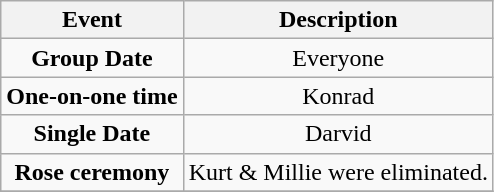<table class="wikitable sortable" style="text-align:center;">
<tr>
<th>Event</th>
<th>Description</th>
</tr>
<tr>
<td><strong>Group Date</strong></td>
<td>Everyone</td>
</tr>
<tr>
<td><strong>One-on-one time</strong></td>
<td>Konrad</td>
</tr>
<tr>
<td><strong>Single Date</strong></td>
<td>Darvid</td>
</tr>
<tr>
<td><strong>Rose ceremony</strong></td>
<td>Kurt & Millie were eliminated.</td>
</tr>
<tr>
</tr>
</table>
